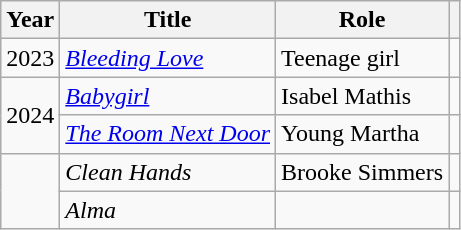<table class="wikitable sortable">
<tr>
<th>Year</th>
<th>Title</th>
<th>Role</th>
<th class="unsortable"></th>
</tr>
<tr>
<td>2023</td>
<td><em><a href='#'>Bleeding Love</a></em></td>
<td>Teenage girl</td>
<td></td>
</tr>
<tr>
<td rowspan="2">2024</td>
<td><em><a href='#'>Babygirl</a></em></td>
<td>Isabel Mathis</td>
<td></td>
</tr>
<tr>
<td><em><a href='#'>The Room Next Door</a></em></td>
<td>Young Martha</td>
<td></td>
</tr>
<tr>
<td rowspan="2"></td>
<td><em>Clean Hands</em></td>
<td>Brooke Simmers</td>
<td></td>
</tr>
<tr>
<td><em>Alma</em></td>
<td></td>
<td></td>
</tr>
</table>
